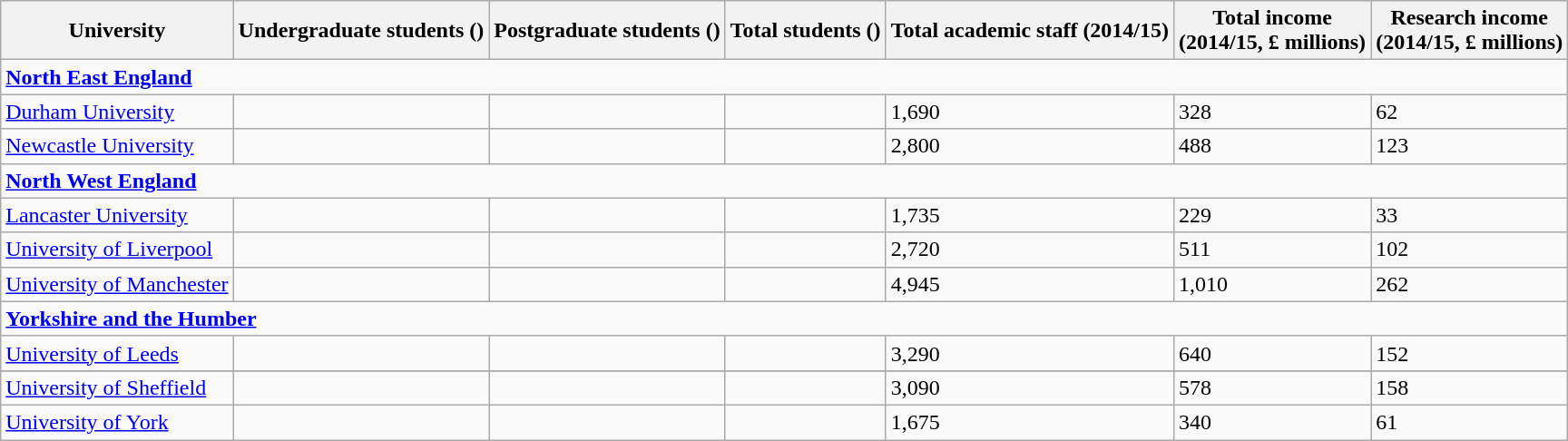<table class="wikitable">
<tr>
<th>University</th>
<th>Undergraduate students ()</th>
<th>Postgraduate students ()</th>
<th>Total students ()</th>
<th>Total academic staff (2014/15)</th>
<th data-sort-type="currency">Total income<br>(2014/15, £ millions)</th>
<th>Research income<br>(2014/15, £ millions)</th>
</tr>
<tr>
<td colspan=7><strong><a href='#'>North East England</a></strong></td>
</tr>
<tr>
<td><a href='#'>Durham University</a></td>
<td></td>
<td></td>
<td></td>
<td>1,690</td>
<td>328</td>
<td>62</td>
</tr>
<tr>
<td><a href='#'>Newcastle University</a></td>
<td></td>
<td></td>
<td></td>
<td>2,800</td>
<td>488</td>
<td>123</td>
</tr>
<tr>
<td colspan=7><strong><a href='#'>North West England</a></strong></td>
</tr>
<tr>
<td><a href='#'>Lancaster University</a></td>
<td></td>
<td></td>
<td></td>
<td>1,735</td>
<td>229</td>
<td>33</td>
</tr>
<tr>
<td><a href='#'>University of Liverpool</a></td>
<td></td>
<td></td>
<td></td>
<td>2,720</td>
<td>511</td>
<td>102</td>
</tr>
<tr>
<td><a href='#'>University of Manchester</a></td>
<td></td>
<td></td>
<td></td>
<td>4,945</td>
<td>1,010</td>
<td>262</td>
</tr>
<tr>
<td colspan=7><strong><a href='#'>Yorkshire and the Humber</a></strong></td>
</tr>
<tr>
<td><a href='#'>University of Leeds</a></td>
<td></td>
<td></td>
<td></td>
<td>3,290</td>
<td>640</td>
<td>152</td>
</tr>
<tr>
</tr>
<tr>
<td><a href='#'>University of Sheffield</a></td>
<td></td>
<td></td>
<td></td>
<td>3,090</td>
<td>578</td>
<td>158</td>
</tr>
<tr>
<td><a href='#'>University of York</a></td>
<td></td>
<td></td>
<td></td>
<td>1,675</td>
<td>340</td>
<td>61</td>
</tr>
</table>
